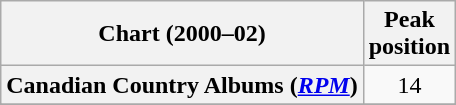<table class="wikitable sortable plainrowheaders" style="text-align:center">
<tr>
<th scope="col">Chart (2000–02)</th>
<th scope="col">Peak<br> position</th>
</tr>
<tr>
<th scope="row">Canadian Country Albums (<em><a href='#'>RPM</a></em>)</th>
<td>14</td>
</tr>
<tr>
</tr>
<tr>
</tr>
</table>
